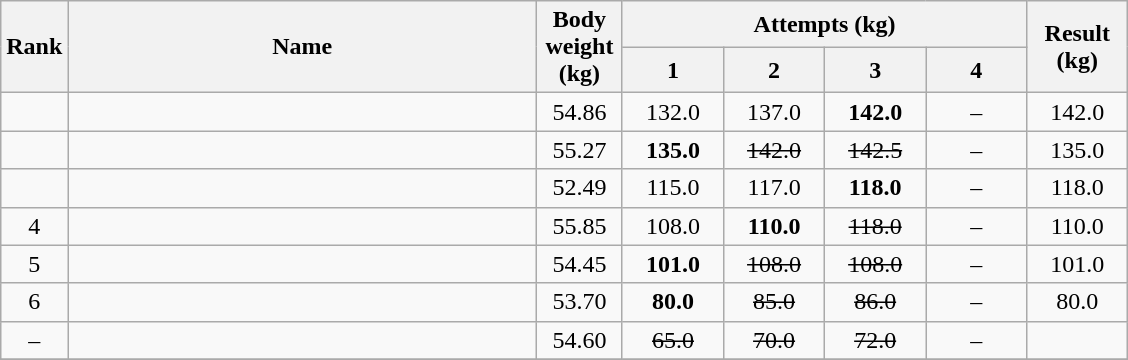<table class="wikitable" style="text-align:center;">
<tr>
<th rowspan=2>Rank</th>
<th rowspan=2 width=305>Name</th>
<th rowspan=2 width=50>Body weight (kg)</th>
<th colspan=4>Attempts (kg)</th>
<th rowspan=2 width=60>Result (kg)</th>
</tr>
<tr>
<th width=60>1</th>
<th width=60>2</th>
<th width=60>3</th>
<th width=60>4</th>
</tr>
<tr>
<td></td>
<td align=left></td>
<td>54.86</td>
<td>132.0</td>
<td>137.0</td>
<td><strong>142.0</strong></td>
<td>–</td>
<td>142.0 </td>
</tr>
<tr>
<td></td>
<td align=left></td>
<td>55.27</td>
<td><strong>135.0</strong></td>
<td><s>142.0</s></td>
<td><s>142.5</s></td>
<td>–</td>
<td>135.0</td>
</tr>
<tr>
<td></td>
<td align=left></td>
<td>52.49</td>
<td>115.0</td>
<td>117.0</td>
<td><strong>118.0</strong></td>
<td>–</td>
<td>118.0</td>
</tr>
<tr>
<td>4</td>
<td align=left></td>
<td>55.85</td>
<td>108.0</td>
<td><strong>110.0</strong></td>
<td><s>118.0</s></td>
<td>–</td>
<td>110.0</td>
</tr>
<tr>
<td>5</td>
<td align=left></td>
<td>54.45</td>
<td><strong>101.0</strong></td>
<td><s>108.0</s></td>
<td><s>108.0</s></td>
<td>–</td>
<td>101.0</td>
</tr>
<tr>
<td>6</td>
<td align=left></td>
<td>53.70</td>
<td><strong>80.0</strong></td>
<td><s>85.0</s></td>
<td><s>86.0</s></td>
<td>–</td>
<td>80.0</td>
</tr>
<tr>
<td>–</td>
<td align=left></td>
<td>54.60</td>
<td><s>65.0</s></td>
<td><s>70.0</s></td>
<td><s>72.0</s></td>
<td>–</td>
<td></td>
</tr>
<tr>
</tr>
</table>
